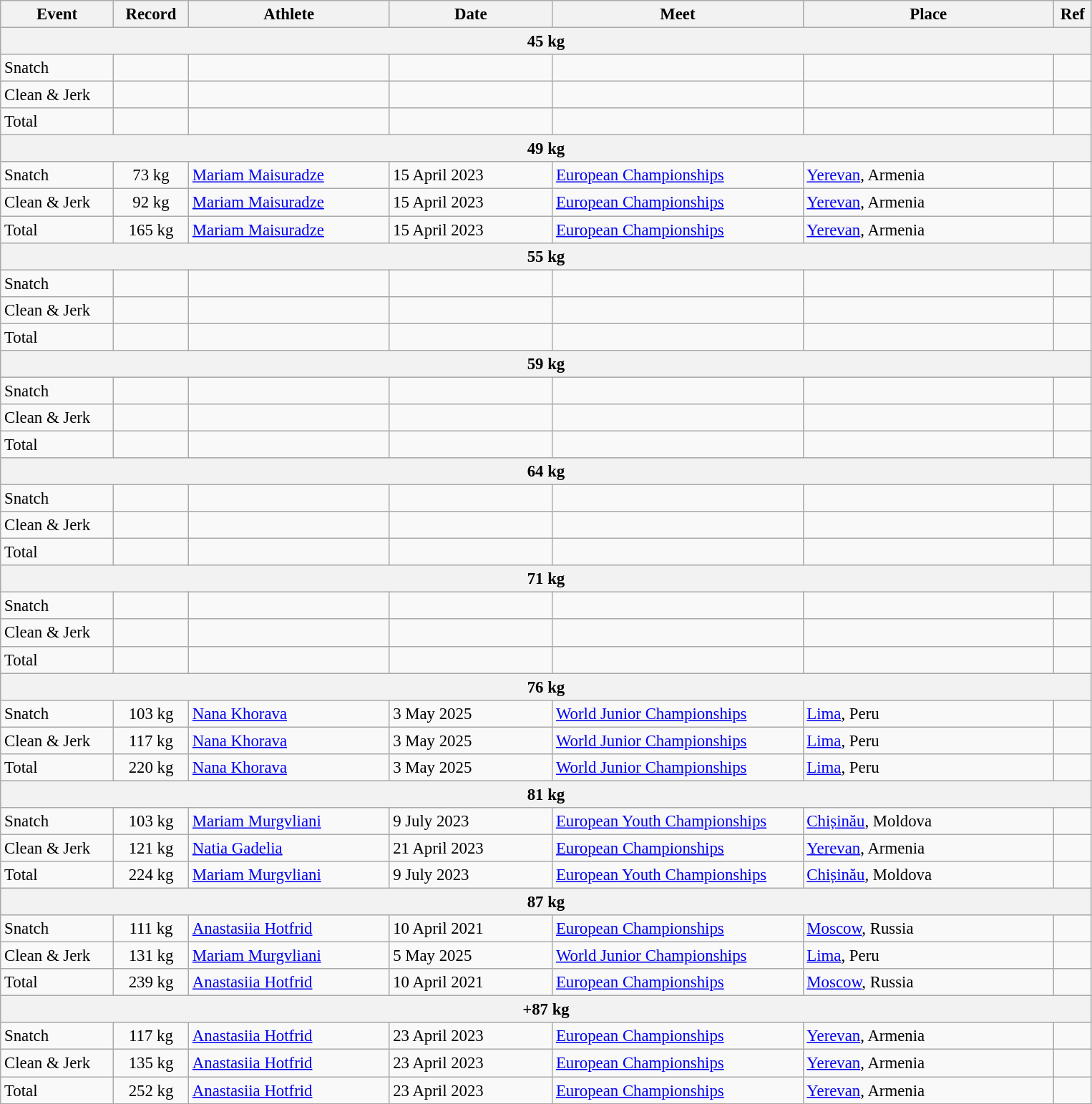<table class="wikitable" style="font-size:95%;">
<tr>
<th width=9%>Event</th>
<th width=6%>Record</th>
<th width=16%>Athlete</th>
<th width=13%>Date</th>
<th width=20%>Meet</th>
<th width=20%>Place</th>
<th width=3%>Ref</th>
</tr>
<tr bgcolor="#DDDDDD">
<th colspan="7">45 kg</th>
</tr>
<tr>
<td>Snatch</td>
<td align="center"></td>
<td></td>
<td></td>
<td></td>
<td></td>
<td></td>
</tr>
<tr>
<td>Clean & Jerk</td>
<td align="center"></td>
<td></td>
<td></td>
<td></td>
<td></td>
<td></td>
</tr>
<tr>
<td>Total</td>
<td align="center"></td>
<td></td>
<td></td>
<td></td>
<td></td>
<td></td>
</tr>
<tr bgcolor="#DDDDDD">
<th colspan="7">49 kg</th>
</tr>
<tr>
<td>Snatch</td>
<td align="center">73 kg</td>
<td><a href='#'>Mariam Maisuradze</a></td>
<td>15 April 2023</td>
<td><a href='#'>European Championships</a></td>
<td><a href='#'>Yerevan</a>, Armenia</td>
<td></td>
</tr>
<tr>
<td>Clean & Jerk</td>
<td align="center">92 kg</td>
<td><a href='#'>Mariam Maisuradze</a></td>
<td>15 April 2023</td>
<td><a href='#'>European Championships</a></td>
<td><a href='#'>Yerevan</a>, Armenia</td>
<td></td>
</tr>
<tr>
<td>Total</td>
<td align="center">165 kg</td>
<td><a href='#'>Mariam Maisuradze</a></td>
<td>15 April 2023</td>
<td><a href='#'>European Championships</a></td>
<td><a href='#'>Yerevan</a>, Armenia</td>
<td></td>
</tr>
<tr bgcolor="#DDDDDD">
<th colspan="7">55 kg</th>
</tr>
<tr>
<td>Snatch</td>
<td align="center"></td>
<td></td>
<td></td>
<td></td>
<td></td>
<td></td>
</tr>
<tr>
<td>Clean & Jerk</td>
<td align="center"></td>
<td></td>
<td></td>
<td></td>
<td></td>
<td></td>
</tr>
<tr>
<td>Total</td>
<td align="center"></td>
<td></td>
<td></td>
<td></td>
<td></td>
<td></td>
</tr>
<tr bgcolor="#DDDDDD">
<th colspan="7">59 kg</th>
</tr>
<tr>
<td>Snatch</td>
<td align="center"></td>
<td></td>
<td></td>
<td></td>
<td></td>
<td></td>
</tr>
<tr>
<td>Clean & Jerk</td>
<td align="center"></td>
<td></td>
<td></td>
<td></td>
<td></td>
<td></td>
</tr>
<tr>
<td>Total</td>
<td align="center"></td>
<td></td>
<td></td>
<td></td>
<td></td>
<td></td>
</tr>
<tr bgcolor="#DDDDDD">
<th colspan="7">64 kg</th>
</tr>
<tr>
<td>Snatch</td>
<td align="center"></td>
<td></td>
<td></td>
<td></td>
<td></td>
<td></td>
</tr>
<tr>
<td>Clean & Jerk</td>
<td align="center"></td>
<td></td>
<td></td>
<td></td>
<td></td>
<td></td>
</tr>
<tr>
<td>Total</td>
<td align="center"></td>
<td></td>
<td></td>
<td></td>
<td></td>
<td></td>
</tr>
<tr bgcolor="#DDDDDD">
<th colspan="7">71 kg</th>
</tr>
<tr>
<td>Snatch</td>
<td align="center"></td>
<td></td>
<td></td>
<td></td>
<td></td>
<td></td>
</tr>
<tr>
<td>Clean & Jerk</td>
<td align="center"></td>
<td></td>
<td></td>
<td></td>
<td></td>
<td></td>
</tr>
<tr>
<td>Total</td>
<td align="center"></td>
<td></td>
<td></td>
<td></td>
<td></td>
<td></td>
</tr>
<tr bgcolor="#DDDDDD">
<th colspan="7">76 kg</th>
</tr>
<tr>
<td>Snatch</td>
<td align="center">103 kg</td>
<td><a href='#'>Nana Khorava</a></td>
<td>3 May 2025</td>
<td><a href='#'>World Junior Championships</a></td>
<td><a href='#'>Lima</a>, Peru</td>
<td></td>
</tr>
<tr>
<td>Clean & Jerk</td>
<td align="center">117 kg</td>
<td><a href='#'>Nana Khorava</a></td>
<td>3 May 2025</td>
<td><a href='#'>World Junior Championships</a></td>
<td><a href='#'>Lima</a>, Peru</td>
<td></td>
</tr>
<tr>
<td>Total</td>
<td align="center">220 kg</td>
<td><a href='#'>Nana Khorava</a></td>
<td>3 May 2025</td>
<td><a href='#'>World Junior Championships</a></td>
<td><a href='#'>Lima</a>, Peru</td>
<td></td>
</tr>
<tr bgcolor="#DDDDDD">
<th colspan="7">81 kg</th>
</tr>
<tr>
<td>Snatch</td>
<td align="center">103 kg</td>
<td><a href='#'>Mariam Murgvliani</a></td>
<td>9 July 2023</td>
<td><a href='#'>European Youth Championships</a></td>
<td><a href='#'>Chișinău</a>, Moldova</td>
<td></td>
</tr>
<tr>
<td>Clean & Jerk</td>
<td align="center">121 kg</td>
<td><a href='#'>Natia Gadelia</a></td>
<td>21 April 2023</td>
<td><a href='#'>European Championships</a></td>
<td><a href='#'>Yerevan</a>, Armenia</td>
<td></td>
</tr>
<tr>
<td>Total</td>
<td align="center">224 kg</td>
<td><a href='#'>Mariam Murgvliani</a></td>
<td>9 July 2023</td>
<td><a href='#'>European Youth Championships</a></td>
<td><a href='#'>Chișinău</a>, Moldova</td>
<td></td>
</tr>
<tr bgcolor="#DDDDDD">
<th colspan="7">87 kg</th>
</tr>
<tr>
<td>Snatch</td>
<td align="center">111 kg</td>
<td><a href='#'>Anastasiia Hotfrid</a></td>
<td>10 April 2021</td>
<td><a href='#'>European Championships</a></td>
<td><a href='#'>Moscow</a>, Russia</td>
<td></td>
</tr>
<tr>
<td>Clean & Jerk</td>
<td align="center">131 kg</td>
<td><a href='#'>Mariam Murgvliani</a></td>
<td>5 May 2025</td>
<td><a href='#'>World Junior Championships</a></td>
<td><a href='#'>Lima</a>, Peru</td>
<td></td>
</tr>
<tr>
<td>Total</td>
<td align="center">239 kg</td>
<td><a href='#'>Anastasiia Hotfrid</a></td>
<td>10 April 2021</td>
<td><a href='#'>European Championships</a></td>
<td><a href='#'>Moscow</a>, Russia</td>
<td></td>
</tr>
<tr bgcolor="#DDDDDD">
<th colspan="7">+87 kg</th>
</tr>
<tr>
<td>Snatch</td>
<td align="center">117 kg</td>
<td><a href='#'>Anastasiia Hotfrid</a></td>
<td>23 April 2023</td>
<td><a href='#'>European Championships</a></td>
<td><a href='#'>Yerevan</a>, Armenia</td>
<td></td>
</tr>
<tr>
<td>Clean & Jerk</td>
<td align="center">135 kg</td>
<td><a href='#'>Anastasiia Hotfrid</a></td>
<td>23 April 2023</td>
<td><a href='#'>European Championships</a></td>
<td><a href='#'>Yerevan</a>, Armenia</td>
<td></td>
</tr>
<tr>
<td>Total</td>
<td align="center">252 kg</td>
<td><a href='#'>Anastasiia Hotfrid</a></td>
<td>23 April 2023</td>
<td><a href='#'>European Championships</a></td>
<td><a href='#'>Yerevan</a>, Armenia</td>
<td></td>
</tr>
</table>
